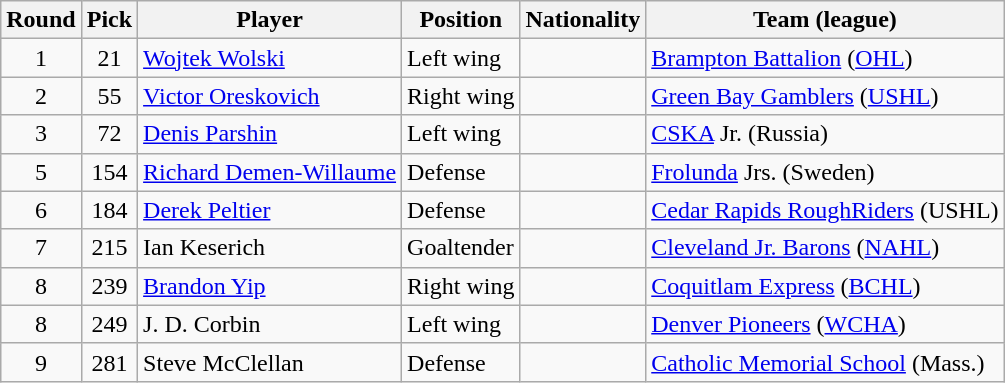<table class="wikitable" style="text-align:left">
<tr>
<th>Round</th>
<th>Pick</th>
<th>Player</th>
<th>Position</th>
<th>Nationality</th>
<th>Team (league)</th>
</tr>
<tr>
<td style="text-align:center">1</td>
<td style="text-align:center">21</td>
<td><a href='#'>Wojtek Wolski</a></td>
<td>Left wing</td>
<td></td>
<td><a href='#'>Brampton Battalion</a> (<a href='#'>OHL</a>)</td>
</tr>
<tr>
<td style="text-align:center">2</td>
<td style="text-align:center">55</td>
<td><a href='#'>Victor Oreskovich</a></td>
<td>Right wing</td>
<td></td>
<td><a href='#'>Green Bay Gamblers</a> (<a href='#'>USHL</a>)</td>
</tr>
<tr>
<td style="text-align:center">3</td>
<td style="text-align:center">72</td>
<td><a href='#'>Denis Parshin</a></td>
<td>Left wing</td>
<td></td>
<td><a href='#'>CSKA</a> Jr. (Russia)</td>
</tr>
<tr>
<td style="text-align:center">5</td>
<td style="text-align:center">154</td>
<td><a href='#'>Richard Demen-Willaume</a></td>
<td>Defense</td>
<td></td>
<td><a href='#'>Frolunda</a> Jrs. (Sweden)</td>
</tr>
<tr>
<td style="text-align:center">6</td>
<td style="text-align:center">184</td>
<td><a href='#'>Derek Peltier</a></td>
<td>Defense</td>
<td></td>
<td><a href='#'>Cedar Rapids RoughRiders</a> (USHL)</td>
</tr>
<tr>
<td style="text-align:center">7</td>
<td style="text-align:center">215</td>
<td>Ian Keserich</td>
<td>Goaltender</td>
<td></td>
<td><a href='#'>Cleveland Jr. Barons</a> (<a href='#'>NAHL</a>)</td>
</tr>
<tr>
<td style="text-align:center">8</td>
<td style="text-align:center">239</td>
<td><a href='#'>Brandon Yip</a></td>
<td>Right wing</td>
<td></td>
<td><a href='#'>Coquitlam Express</a> (<a href='#'>BCHL</a>)</td>
</tr>
<tr>
<td style="text-align:center">8</td>
<td style="text-align:center">249</td>
<td>J. D. Corbin</td>
<td>Left wing</td>
<td></td>
<td><a href='#'>Denver Pioneers</a> (<a href='#'>WCHA</a>)</td>
</tr>
<tr>
<td style="text-align:center">9</td>
<td style="text-align:center">281</td>
<td>Steve McClellan</td>
<td>Defense</td>
<td></td>
<td><a href='#'>Catholic Memorial School</a> (Mass.)</td>
</tr>
</table>
